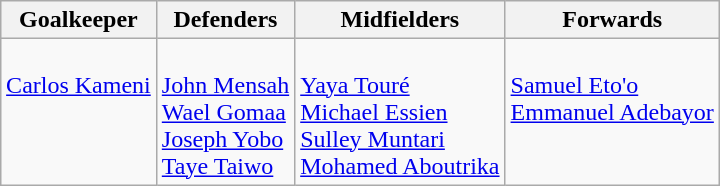<table class="wikitable" style="margin:0 auto">
<tr>
<th>Goalkeeper</th>
<th>Defenders</th>
<th>Midfielders</th>
<th>Forwards</th>
</tr>
<tr>
<td align=left valign=top><br> <a href='#'>Carlos Kameni</a></td>
<td align=left valign=top><br> <a href='#'>John Mensah</a><br>
 <a href='#'>Wael Gomaa</a><br>
 <a href='#'>Joseph Yobo</a><br>
 <a href='#'>Taye Taiwo</a></td>
<td align=left valign=top><br> <a href='#'>Yaya Touré</a><br>
 <a href='#'>Michael Essien</a><br>
 <a href='#'>Sulley Muntari</a><br>
 <a href='#'>Mohamed Aboutrika</a></td>
<td align=left valign=top><br> <a href='#'>Samuel Eto'o</a><br>
 <a href='#'>Emmanuel Adebayor</a></td>
</tr>
</table>
